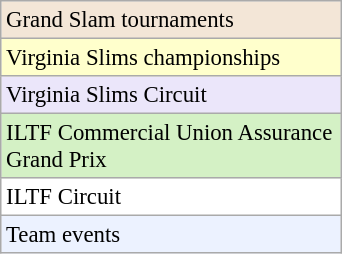<table class=wikitable  style=font-size:95%;width:18%>
<tr style="background:#F3E6D7;">
<td>Grand Slam tournaments</td>
</tr>
<tr style="background:#ffc;">
<td>Virginia Slims championships</td>
</tr>
<tr style="background:#ebe6fa;">
<td>Virginia Slims Circuit</td>
</tr>
<tr style="background:#D4F1C5;">
<td>ILTF Commercial Union Assurance Grand Prix</td>
</tr>
<tr style="background:#fff;">
<td>ILTF Circuit</td>
</tr>
<tr style="background:#ECF2FF;">
<td>Team events</td>
</tr>
</table>
